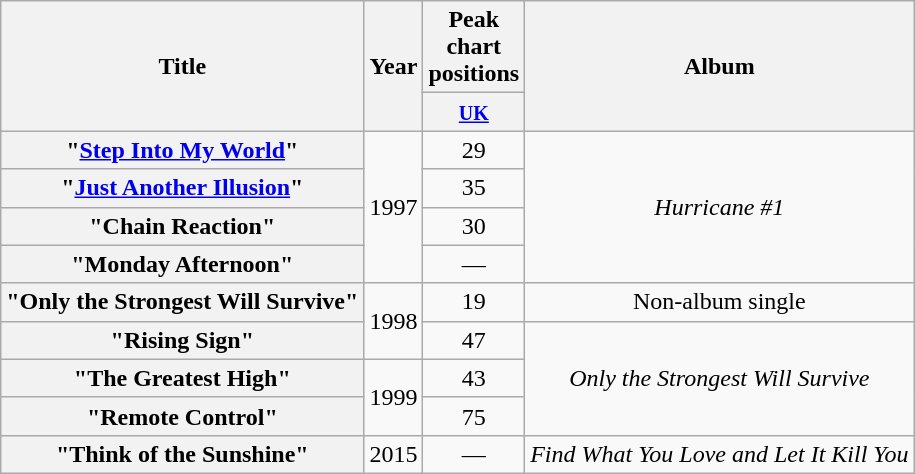<table class="wikitable plainrowheaders" style="text-align:center;">
<tr>
<th scope="col" rowspan="2">Title</th>
<th scope="col" rowspan="2">Year</th>
<th scope="col" colspan="1">Peak chart positions</th>
<th scope="col" rowspan="2">Album</th>
</tr>
<tr>
<th style="width:30px;"><small><a href='#'>UK</a></small></th>
</tr>
<tr>
<th scope="row">"<a href='#'>Step Into My World</a>"</th>
<td rowspan=4>1997</td>
<td align=center>29</td>
<td rowspan=4><em>Hurricane #1</em></td>
</tr>
<tr>
<th scope="row">"<a href='#'>Just Another Illusion</a>"</th>
<td align=center>35</td>
</tr>
<tr>
<th scope="row">"Chain Reaction"</th>
<td align=center>30</td>
</tr>
<tr>
<th scope="row">"Monday Afternoon"</th>
<td align=center>—</td>
</tr>
<tr>
<th scope="row">"Only the Strongest Will Survive"</th>
<td rowspan=2>1998</td>
<td align=center>19</td>
<td>Non-album single</td>
</tr>
<tr>
<th scope="row">"Rising Sign"</th>
<td align=center>47</td>
<td rowspan=3><em>Only the Strongest Will Survive</em></td>
</tr>
<tr>
<th scope="row">"The Greatest High"</th>
<td rowspan=2>1999</td>
<td align=center>43</td>
</tr>
<tr>
<th scope="row">"Remote Control"</th>
<td align=center>75</td>
</tr>
<tr>
<th scope="row">"Think of the Sunshine"</th>
<td rowspan=1>2015</td>
<td align=center>—</td>
<td><em>Find What You Love and Let It Kill You</em></td>
</tr>
</table>
